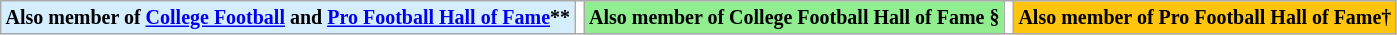<table class="wikitable" style="font-size:smaller">
<tr>
<th style="background:#D4EDFF">Also member of <a href='#'>College Football</a> and <a href='#'>Pro Football Hall of Fame</a>**</th>
<th style="background:white"></th>
<th style="background:lightgreen">Also member of College Football Hall of Fame §</th>
<th style="background:white"></th>
<th style="background:#FFC40C">Also member of Pro Football Hall of Fame†</th>
</tr>
</table>
